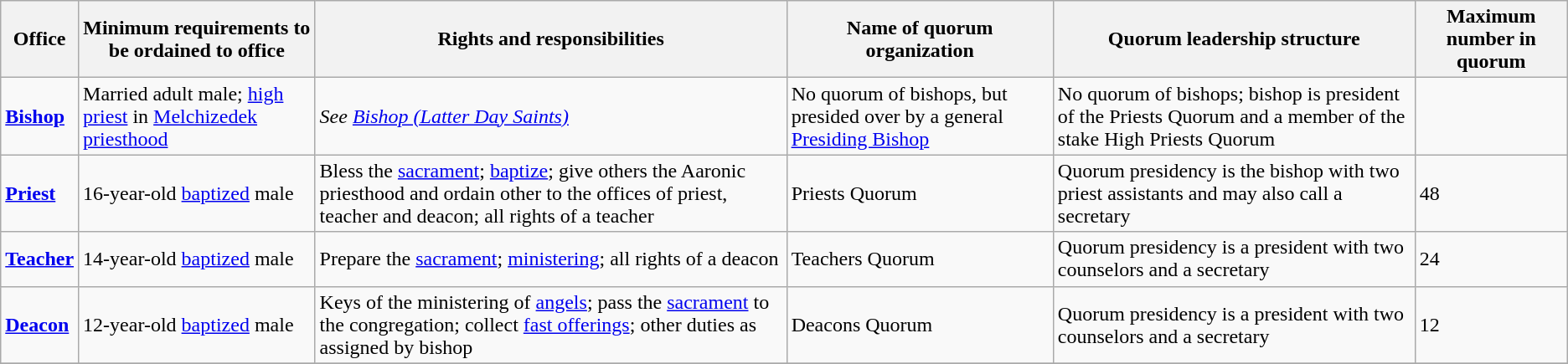<table class=wikitable>
<tr>
<th>Office</th>
<th>Minimum requirements to be ordained to office</th>
<th>Rights and responsibilities</th>
<th>Name of quorum organization</th>
<th>Quorum leadership structure</th>
<th>Maximum number in quorum</th>
</tr>
<tr>
<td><strong><a href='#'>Bishop</a></strong></td>
<td>Married adult male; <a href='#'>high priest</a> in <a href='#'>Melchizedek priesthood</a></td>
<td><em>See <a href='#'>Bishop (Latter Day Saints)</a></em></td>
<td>No quorum of bishops, but presided over by a general <a href='#'>Presiding Bishop</a></td>
<td>No quorum of bishops; bishop is president of the Priests Quorum and a member of the stake High Priests Quorum</td>
<td></td>
</tr>
<tr>
<td><strong><a href='#'>Priest</a></strong></td>
<td>16-year-old <a href='#'>baptized</a> male</td>
<td>Bless the <a href='#'>sacrament</a>; <a href='#'>baptize</a>; give others the Aaronic priesthood and ordain other to the offices of priest, teacher and deacon; all rights of a teacher</td>
<td>Priests Quorum</td>
<td>Quorum presidency is the bishop with two priest assistants and may also call a secretary</td>
<td>48</td>
</tr>
<tr>
<td><strong><a href='#'>Teacher</a></strong></td>
<td>14-year-old <a href='#'>baptized</a> male</td>
<td>Prepare the <a href='#'>sacrament</a>; <a href='#'>ministering</a>; all rights of a deacon</td>
<td>Teachers Quorum</td>
<td>Quorum presidency is a president with two counselors and a secretary</td>
<td>24</td>
</tr>
<tr>
<td><strong><a href='#'>Deacon</a></strong></td>
<td>12-year-old <a href='#'>baptized</a> male</td>
<td>Keys of the ministering of <a href='#'>angels</a>; pass the <a href='#'>sacrament</a> to the congregation; collect <a href='#'>fast offerings</a>; other duties as assigned by bishop</td>
<td>Deacons Quorum</td>
<td>Quorum presidency is a president with two counselors and a secretary</td>
<td>12</td>
</tr>
<tr>
</tr>
</table>
